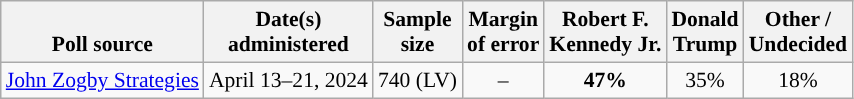<table class="wikitable sortable mw-datatable" style="font-size:90%;text-align:center;line-height:17px">
<tr valign=bottom>
<th>Poll source</th>
<th>Date(s)<br>administered</th>
<th>Sample<br>size</th>
<th>Margin<br>of error</th>
<th class="unsortable">Robert F.<br>Kennedy Jr.<br></th>
<th class="unsortable">Donald<br>Trump<br></th>
<th class="unsortable">Other /<br>Undecided</th>
</tr>
<tr>
<td style="text-align:left;"><a href='#'>John Zogby Strategies</a></td>
<td data-sort-value="2024-05-01">April 13–21, 2024</td>
<td>740 (LV)</td>
<td>–</td>
<td style="background-color:"><strong>47%</strong></td>
<td>35%</td>
<td>18%</td>
</tr>
</table>
